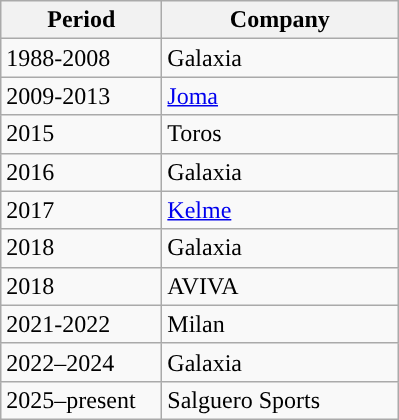<table class="wikitable sortable">
<tr>
<th style="width:100px;">Period</th>
<th style="width:150px;">Company</th>
</tr>
<tr>
<td>1988-2008</td>
<td> Galaxia</td>
</tr>
<tr>
<td>2009-2013</td>
<td> <a href='#'>Joma</a></td>
</tr>
<tr>
<td>2015</td>
<td> Toros</td>
</tr>
<tr>
<td>2016</td>
<td> Galaxia</td>
</tr>
<tr>
<td>2017</td>
<td> <a href='#'>Kelme</a></td>
</tr>
<tr>
<td>2018</td>
<td> Galaxia</td>
</tr>
<tr>
<td>2018</td>
<td> AVIVA</td>
</tr>
<tr>
<td>2021-2022</td>
<td> Milan</td>
</tr>
<tr>
<td>2022–2024</td>
<td> Galaxia</td>
</tr>
<tr>
<td>2025–present</td>
<td> Salguero Sports</td>
</tr>
</table>
